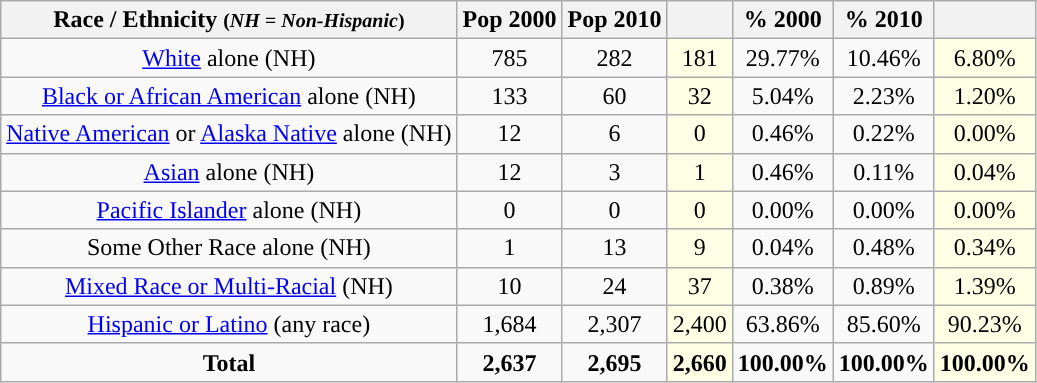<table class="wikitable" style="text-align:center;">
<tr>
<th>Race / Ethnicity <small>(<em>NH = Non-Hispanic</em>)</small></th>
<th>Pop 2000</th>
<th>Pop 2010</th>
<th></th>
<th>% 2000</th>
<th>% 2010</th>
<th></th>
</tr>
<tr>
<td><a href='#'>White</a> alone (NH)</td>
<td>785</td>
<td>282</td>
<td style='background: #ffffe6;'>181</td>
<td>29.77%</td>
<td>10.46%</td>
<td style='background: #ffffe6;'>6.80%</td>
</tr>
<tr>
<td><a href='#'>Black or African American</a> alone (NH)</td>
<td>133</td>
<td>60</td>
<td style='background: #ffffe6;'>32</td>
<td>5.04%</td>
<td>2.23%</td>
<td style='background: #ffffe6;'>1.20%</td>
</tr>
<tr>
<td><a href='#'>Native American</a> or <a href='#'>Alaska Native</a> alone (NH)</td>
<td>12</td>
<td>6</td>
<td style='background: #ffffe6;'>0</td>
<td>0.46%</td>
<td>0.22%</td>
<td style='background: #ffffe6;'>0.00%</td>
</tr>
<tr>
<td><a href='#'>Asian</a> alone (NH)</td>
<td>12</td>
<td>3</td>
<td style='background: #ffffe6;'>1</td>
<td>0.46%</td>
<td>0.11%</td>
<td style='background: #ffffe6;'>0.04%</td>
</tr>
<tr>
<td><a href='#'>Pacific Islander</a> alone (NH)</td>
<td>0</td>
<td>0</td>
<td style='background: #ffffe6;'>0</td>
<td>0.00%</td>
<td>0.00%</td>
<td style='background: #ffffe6;'>0.00%</td>
</tr>
<tr>
<td>Some Other Race alone (NH)</td>
<td>1</td>
<td>13</td>
<td style='background: #ffffe6;'>9</td>
<td>0.04%</td>
<td>0.48%</td>
<td style='background: #ffffe6;'>0.34%</td>
</tr>
<tr>
<td><a href='#'>Mixed Race or Multi-Racial</a> (NH)</td>
<td>10</td>
<td>24</td>
<td style='background: #ffffe6;'>37</td>
<td>0.38%</td>
<td>0.89%</td>
<td style='background: #ffffe6;'>1.39%</td>
</tr>
<tr>
<td><a href='#'>Hispanic or Latino</a> (any race)</td>
<td>1,684</td>
<td>2,307</td>
<td style='background: #ffffe6;'>2,400</td>
<td>63.86%</td>
<td>85.60%</td>
<td style='background: #ffffe6;'>90.23%</td>
</tr>
<tr>
<td><strong>Total</strong></td>
<td><strong>2,637</strong></td>
<td><strong>2,695</strong></td>
<td style='background: #ffffe6;'><strong>2,660</strong></td>
<td><strong>100.00%</strong></td>
<td><strong>100.00%</strong></td>
<td style='background: #ffffe6;'><strong>100.00%</strong></td>
</tr>
</table>
